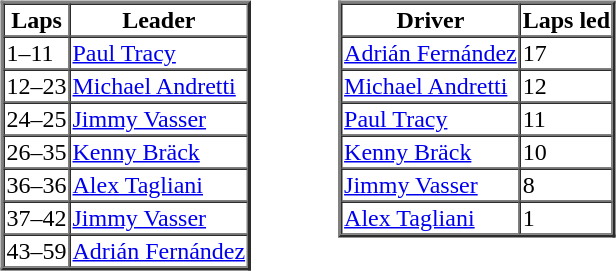<table>
<tr>
<td valign="top"><br><table border=2 cellspacing=0>
<tr>
<th>Laps</th>
<th>Leader</th>
</tr>
<tr>
<td>1–11</td>
<td><a href='#'>Paul Tracy</a></td>
</tr>
<tr>
<td>12–23</td>
<td><a href='#'>Michael Andretti</a></td>
</tr>
<tr>
<td>24–25</td>
<td><a href='#'>Jimmy Vasser</a></td>
</tr>
<tr>
<td>26–35</td>
<td><a href='#'>Kenny Bräck</a></td>
</tr>
<tr>
<td>36–36</td>
<td><a href='#'>Alex Tagliani</a></td>
</tr>
<tr>
<td>37–42</td>
<td><a href='#'>Jimmy Vasser</a></td>
</tr>
<tr>
<td>43–59</td>
<td><a href='#'>Adrián Fernández</a></td>
</tr>
</table>
</td>
<td width="50"> </td>
<td valign="top"><br><table border=2 cellspacing=0>
<tr>
<th>Driver</th>
<th>Laps led</th>
</tr>
<tr>
<td><a href='#'>Adrián Fernández</a></td>
<td>17</td>
</tr>
<tr>
<td><a href='#'>Michael Andretti</a></td>
<td>12</td>
</tr>
<tr>
<td><a href='#'>Paul Tracy</a></td>
<td>11</td>
</tr>
<tr>
<td><a href='#'>Kenny Bräck</a></td>
<td>10</td>
</tr>
<tr>
<td><a href='#'>Jimmy Vasser</a></td>
<td>8</td>
</tr>
<tr>
<td><a href='#'>Alex Tagliani</a></td>
<td>1</td>
</tr>
</table>
</td>
</tr>
</table>
